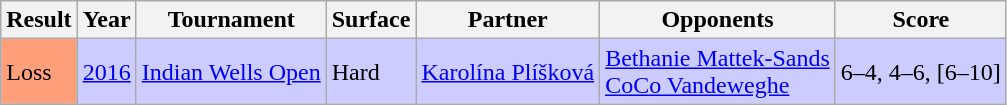<table class="sortable wikitable">
<tr>
<th>Result</th>
<th>Year</th>
<th>Tournament</th>
<th>Surface</th>
<th>Partner</th>
<th>Opponents</th>
<th class="unsortable">Score</th>
</tr>
<tr bgcolor=CCCCFF>
<td style="background:#ffa07a;">Loss</td>
<td><a href='#'>2016</a></td>
<td><a href='#'>Indian Wells Open</a></td>
<td>Hard</td>
<td> <a href='#'>Karolína Plíšková</a></td>
<td> <a href='#'>Bethanie Mattek-Sands</a><br> <a href='#'>CoCo Vandeweghe</a></td>
<td>6–4, 4–6, [6–10]</td>
</tr>
</table>
